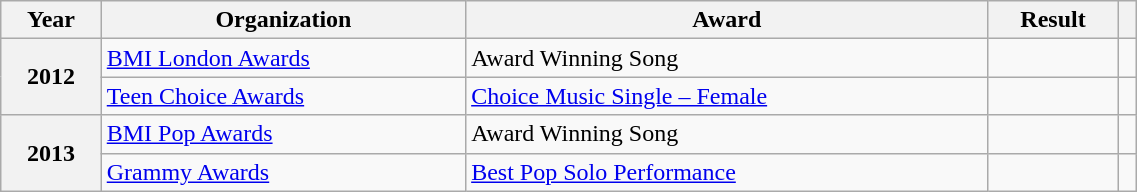<table class="wikitable sortable plainrowheaders" style="width: 60%;">
<tr>
<th scope="col">Year</th>
<th scope="col">Organization</th>
<th scope="col">Award</th>
<th scope="col">Result</th>
<th scope="col" class="unsortable"></th>
</tr>
<tr>
<th rowspan="2" scope="row">2012</th>
<td><a href='#'>BMI London Awards</a></td>
<td>Award Winning Song</td>
<td></td>
<td rowspan="1" style="text-align:center;"></td>
</tr>
<tr>
<td><a href='#'>Teen Choice Awards</a></td>
<td><a href='#'>Choice Music Single – Female</a></td>
<td></td>
<td rowspan="1" style="text-align:center;"></td>
</tr>
<tr>
<th rowspan="2" scope="row">2013</th>
<td><a href='#'>BMI Pop Awards</a></td>
<td>Award Winning Song</td>
<td></td>
<td rowspan="1" style="text-align:center;"></td>
</tr>
<tr>
<td><a href='#'>Grammy Awards</a></td>
<td><a href='#'>Best Pop Solo Performance</a> <br></td>
<td></td>
<td style="text-align:center;"></td>
</tr>
</table>
